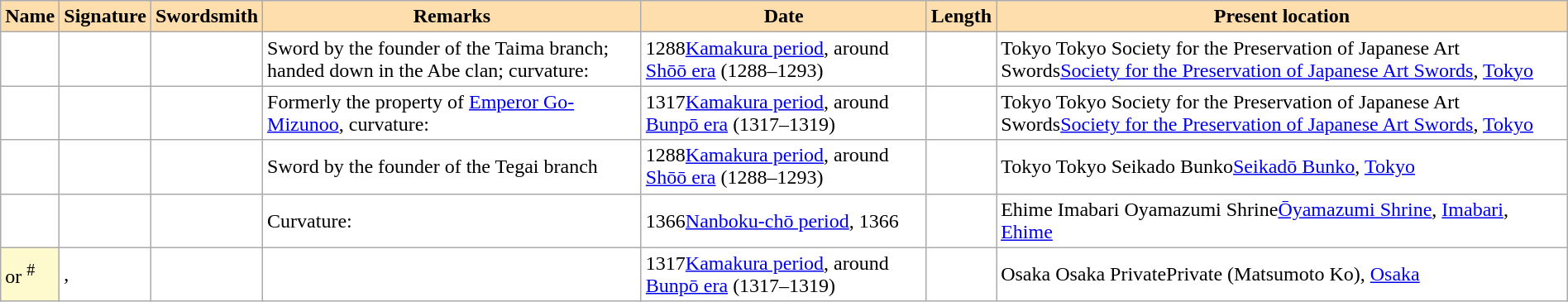<table class="wikitable" style="width:100%; background:#fff;">
<tr>
<th style="background:#ffdead;">Name</th>
<th style="background:#ffdead;">Signature</th>
<th style="background:#ffdead;">Swordsmith</th>
<th style="background:#ffdead;">Remarks</th>
<th style="background:#ffdead;">Date</th>
<th style="background:#ffdead;">Length</th>
<th style="background:#ffdead;">Present location</th>
</tr>
<tr>
<td></td>
<td></td>
<td></td>
<td>Sword by the founder of the Taima branch; handed down in the Abe clan; curvature: </td>
<td><span>1288</span><a href='#'>Kamakura period</a>, around <a href='#'>Shōō era</a> (1288–1293)</td>
<td></td>
<td><span>Tokyo Tokyo Society for the Preservation of Japanese Art Swords</span><a href='#'>Society for the Preservation of Japanese Art Swords</a>, <a href='#'>Tokyo</a></td>
</tr>
<tr>
<td></td>
<td></td>
<td></td>
<td>Formerly the property of <a href='#'>Emperor Go-Mizunoo</a>, curvature: </td>
<td><span>1317</span><a href='#'>Kamakura period</a>, around <a href='#'>Bunpō era</a> (1317–1319)</td>
<td></td>
<td><span>Tokyo Tokyo Society for the Preservation of Japanese Art Swords</span><a href='#'>Society for the Preservation of Japanese Art Swords</a>, <a href='#'>Tokyo</a></td>
</tr>
<tr>
<td></td>
<td></td>
<td></td>
<td>Sword by the founder of the Tegai branch</td>
<td><span>1288</span><a href='#'>Kamakura period</a>, around <a href='#'>Shōō era</a> (1288–1293)</td>
<td></td>
<td><span>Tokyo Tokyo Seikado Bunko</span><a href='#'>Seikadō Bunko</a>, <a href='#'>Tokyo</a></td>
</tr>
<tr>
<td></td>
<td></td>
<td></td>
<td>Curvature: </td>
<td><span>1366</span><a href='#'>Nanboku-chō period</a>, 1366</td>
<td></td>
<td><span>Ehime Imabari Oyamazumi Shrine</span><a href='#'>Ōyamazumi Shrine</a>, <a href='#'>Imabari</a>, <a href='#'>Ehime</a></td>
</tr>
<tr>
<td style="background:LemonChiffon;"> or <sup>#</sup></td>
<td>, </td>
<td></td>
<td></td>
<td><span>1317</span><a href='#'>Kamakura period</a>, around <a href='#'>Bunpō era</a> (1317–1319)</td>
<td></td>
<td><span>Osaka Osaka Private</span>Private (Matsumoto Ko), <a href='#'>Osaka</a></td>
</tr>
</table>
